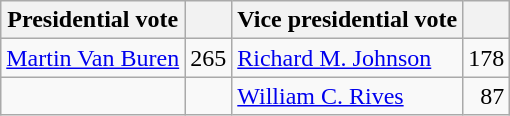<table class="wikitable" style="text-align:right">
<tr>
<th>Presidential vote</th>
<th></th>
<th>Vice presidential vote</th>
<th></th>
</tr>
<tr>
<td align=left><a href='#'>Martin Van Buren</a></td>
<td>265</td>
<td align=left><a href='#'>Richard M. Johnson</a></td>
<td>178</td>
</tr>
<tr>
<td></td>
<td></td>
<td align=left><a href='#'>William C. Rives</a></td>
<td>87</td>
</tr>
</table>
